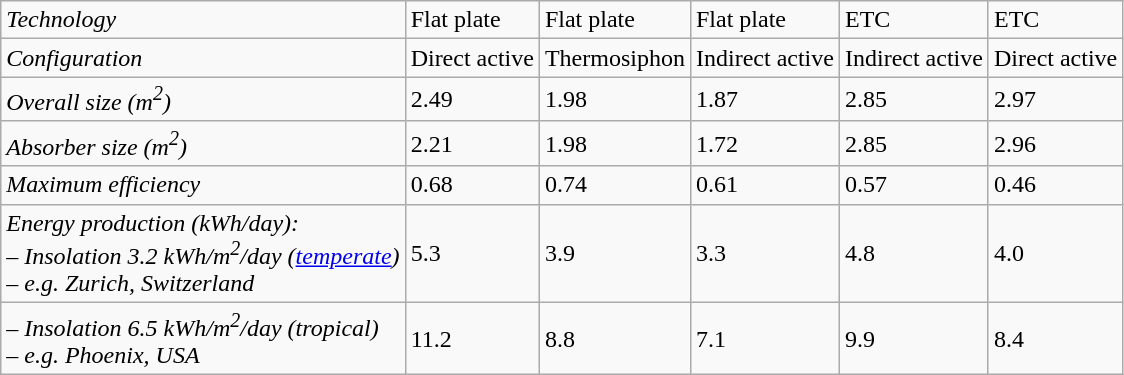<table class="wikitable">
<tr>
<td><em>Technology</em></td>
<td>Flat plate</td>
<td>Flat plate</td>
<td>Flat plate</td>
<td>ETC</td>
<td>ETC</td>
</tr>
<tr>
<td><em>Configuration</em></td>
<td>Direct active</td>
<td>Thermosiphon</td>
<td>Indirect active</td>
<td>Indirect active</td>
<td>Direct active</td>
</tr>
<tr>
<td><em> Overall size (m<sup>2</sup>)</em></td>
<td>2.49</td>
<td>1.98</td>
<td>1.87</td>
<td>2.85</td>
<td>2.97</td>
</tr>
<tr>
<td><em>Absorber size (m<sup>2</sup>)</em></td>
<td>2.21</td>
<td>1.98</td>
<td>1.72</td>
<td>2.85</td>
<td>2.96</td>
</tr>
<tr>
<td><em>Maximum efficiency</em></td>
<td>0.68</td>
<td>0.74</td>
<td>0.61</td>
<td>0.57</td>
<td>0.46</td>
</tr>
<tr>
<td><em>Energy production (kWh/day):</em><br> <em> – Insolation 3.2 kWh/m<sup>2</sup>/day (<a href='#'>temperate</a>)</em><br> – <em>e.g. Zurich, Switzerland</em></td>
<td>5.3</td>
<td>3.9</td>
<td>3.3</td>
<td>4.8</td>
<td>4.0</td>
</tr>
<tr>
<td><em> – Insolation 6.5 kWh/m<sup>2</sup>/day (tropical)</em><br> – <em>e.g. Phoenix, USA</em></td>
<td>11.2</td>
<td>8.8</td>
<td>7.1</td>
<td>9.9</td>
<td>8.4</td>
</tr>
</table>
